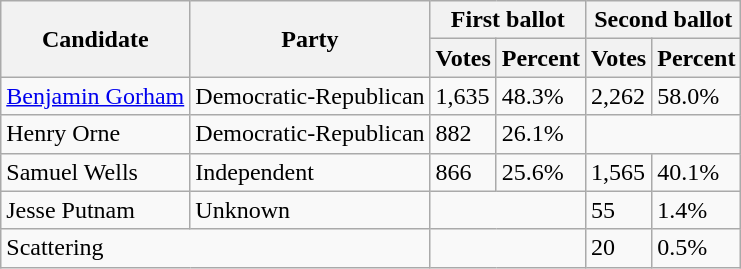<table class=wikitable>
<tr>
<th rowspan=2>Candidate</th>
<th rowspan=2>Party</th>
<th colspan=2>First ballot</th>
<th colspan=2>Second ballot</th>
</tr>
<tr>
<th>Votes</th>
<th>Percent</th>
<th>Votes</th>
<th>Percent</th>
</tr>
<tr>
<td><a href='#'>Benjamin Gorham</a></td>
<td>Democratic-Republican</td>
<td>1,635</td>
<td>48.3%</td>
<td>2,262</td>
<td>58.0%</td>
</tr>
<tr>
<td>Henry Orne</td>
<td>Democratic-Republican</td>
<td>882</td>
<td>26.1%</td>
<td colspan=2></td>
</tr>
<tr>
<td>Samuel Wells</td>
<td>Independent</td>
<td>866</td>
<td>25.6%</td>
<td>1,565</td>
<td>40.1%</td>
</tr>
<tr>
<td>Jesse Putnam</td>
<td>Unknown</td>
<td colspan=2></td>
<td>55</td>
<td>1.4%</td>
</tr>
<tr>
<td colspan=2>Scattering</td>
<td colspan=2></td>
<td>20</td>
<td>0.5%</td>
</tr>
</table>
